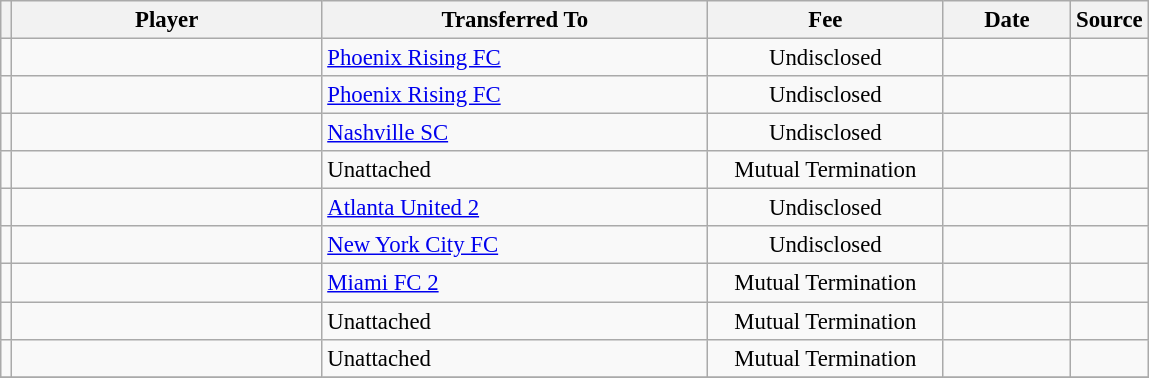<table class="wikitable plainrowheaders sortable" style="font-size:95%">
<tr>
<th></th>
<th scope=col style="width:200px;"><strong>Player</strong></th>
<th scope=col style="width:250px;"><strong>Transferred To</strong></th>
<th scope=col style="width:150px;"><strong>Fee</strong></th>
<th scope=col style="width:78px;"><strong>Date</strong></th>
<th><strong>Source</strong></th>
</tr>
<tr>
<td align=center></td>
<td></td>
<td> <a href='#'>Phoenix Rising FC</a></td>
<td align=center>Undisclosed</td>
<td align=center></td>
<td align=center></td>
</tr>
<tr>
<td align=center></td>
<td></td>
<td> <a href='#'>Phoenix Rising FC</a></td>
<td align=center>Undisclosed</td>
<td align=center></td>
<td align=center></td>
</tr>
<tr>
<td align=center></td>
<td></td>
<td> <a href='#'>Nashville SC</a></td>
<td align=center>Undisclosed</td>
<td align=center></td>
<td align=center></td>
</tr>
<tr>
<td align=center></td>
<td></td>
<td>Unattached</td>
<td align=center>Mutual Termination</td>
<td align=center></td>
<td align=center></td>
</tr>
<tr>
<td align=center></td>
<td></td>
<td> <a href='#'>Atlanta United 2</a></td>
<td align=center>Undisclosed</td>
<td align=center></td>
<td align=center></td>
</tr>
<tr>
<td align=center></td>
<td></td>
<td> <a href='#'>New York City FC</a></td>
<td align=center>Undisclosed</td>
<td align=center></td>
<td align=center></td>
</tr>
<tr>
<td align=center></td>
<td></td>
<td> <a href='#'>Miami FC 2</a></td>
<td align=center>Mutual Termination</td>
<td align=center></td>
<td align=center></td>
</tr>
<tr>
<td align=center></td>
<td></td>
<td>Unattached</td>
<td align=center>Mutual Termination</td>
<td align=center></td>
<td align=center></td>
</tr>
<tr |->
<td align=center></td>
<td></td>
<td>Unattached</td>
<td align=center>Mutual Termination</td>
<td align=center></td>
<td align=center></td>
</tr>
<tr>
</tr>
</table>
